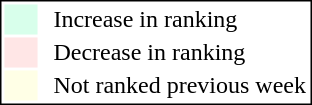<table style="border:1px solid black; float:right;">
<tr>
<td style="background:#D8FFEB; width:20px;"></td>
<td> </td>
<td>Increase in ranking</td>
</tr>
<tr>
<td style="background:#FFE6E6; width:20px;"></td>
<td> </td>
<td>Decrease in ranking</td>
</tr>
<tr>
<td style="background:#FFFFE6; width:20px;"></td>
<td> </td>
<td>Not ranked previous week</td>
</tr>
</table>
